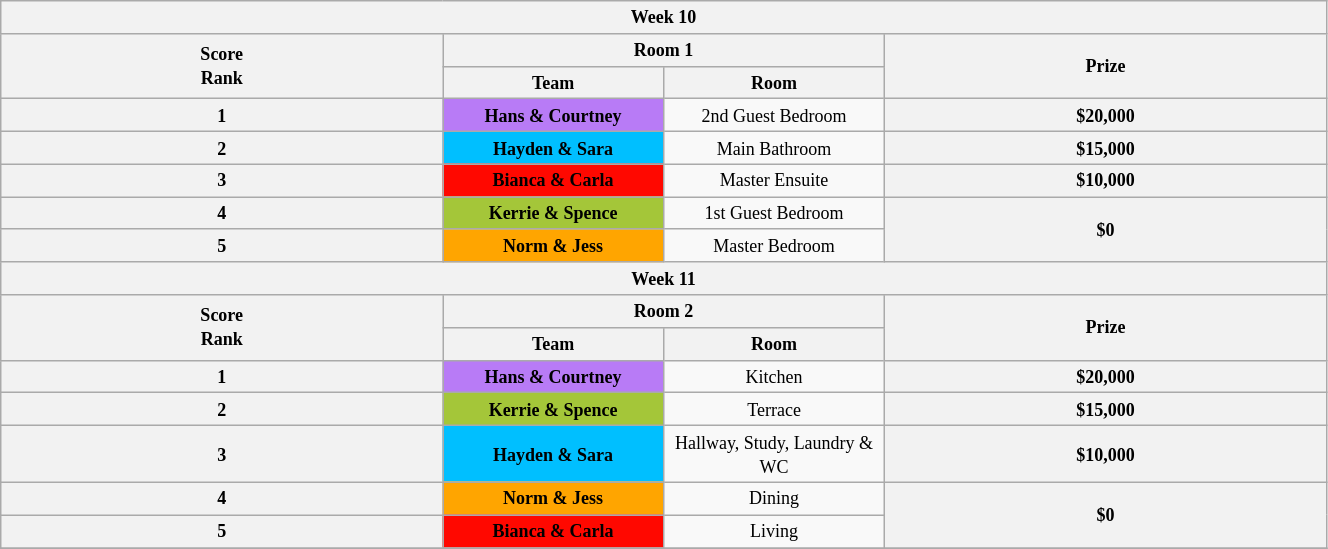<table class="wikitable" style="text-align: center; font-size: 9pt; line-height:16px; width:70%">
<tr>
<th scope="col" colspan="5" style="width:20%;">Week 10</th>
</tr>
<tr>
<th scope="col" rowspan="2" style="width:20%;">Score<br>Rank</th>
<th colspan="2" scope="col" style="width:10%;">Room 1</th>
<th scope="col" rowspan="2" style="width:20%;">Prize</th>
</tr>
<tr>
<th scope="col" style="width:10%;">Team</th>
<th scope="col" style="width:10%;">Room</th>
</tr>
<tr>
<th>1</th>
<td style="background:#B87BF6; color:black;"><strong>Hans & Courtney</strong></td>
<td>2nd Guest Bedroom</td>
<th>$20,000</th>
</tr>
<tr>
<th>2</th>
<td style="background:#00BFFF; color:black;"><strong>Hayden & Sara</strong></td>
<td>Main Bathroom</td>
<th>$15,000</th>
</tr>
<tr>
<th>3</th>
<td style="background:#FF0800; color:black;"><strong>Bianca & Carla</strong></td>
<td>Master Ensuite</td>
<th>$10,000</th>
</tr>
<tr>
<th>4</th>
<td style="background:#A4C639; color:black;"><strong>Kerrie & Spence</strong></td>
<td>1st Guest Bedroom</td>
<th rowspan="2">$0</th>
</tr>
<tr>
<th>5</th>
<td style="background:#FFA500; color:black;"><strong>Norm & Jess</strong></td>
<td>Master Bedroom</td>
</tr>
<tr>
<th scope="col" colspan="5" style="width:20%;">Week 11</th>
</tr>
<tr>
<th scope="col" rowspan="2" style="width:20%;">Score<br>Rank</th>
<th colspan="2" scope="col" style="width:10%;">Room 2</th>
<th scope="col" rowspan="2" style="width:20%;">Prize</th>
</tr>
<tr>
<th scope="col" style="width:10%;">Team</th>
<th scope="col" style="width:10%;">Room</th>
</tr>
<tr>
<th>1</th>
<td style="background:#B87BF6; color:black;"><strong>Hans & Courtney</strong></td>
<td>Kitchen</td>
<th>$20,000</th>
</tr>
<tr>
<th>2</th>
<td style="background:#A4C639; color:black;"><strong>Kerrie & Spence</strong></td>
<td>Terrace</td>
<th>$15,000</th>
</tr>
<tr>
<th>3</th>
<td style="background:#00BFFF; color:black;"><strong>Hayden & Sara</strong></td>
<td>Hallway, Study, Laundry & WC</td>
<th>$10,000</th>
</tr>
<tr>
<th>4</th>
<td style="background:#FFA500; color:black;"><strong>Norm & Jess</strong></td>
<td>Dining</td>
<th rowspan="2">$0</th>
</tr>
<tr>
<th>5</th>
<td style="background:#FF0800; color:black;"><strong>Bianca & Carla</strong></td>
<td>Living</td>
</tr>
<tr>
</tr>
</table>
